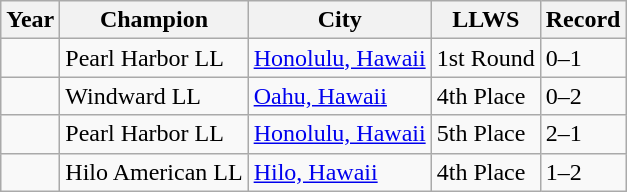<table class="wikitable">
<tr>
<th>Year</th>
<th>Champion</th>
<th>City</th>
<th>LLWS</th>
<th>Record</th>
</tr>
<tr>
<td></td>
<td>Pearl Harbor LL</td>
<td> <a href='#'>Honolulu, Hawaii</a></td>
<td>1st Round</td>
<td>0–1</td>
</tr>
<tr>
<td></td>
<td>Windward LL</td>
<td> <a href='#'>Oahu, Hawaii</a></td>
<td>4th Place</td>
<td>0–2</td>
</tr>
<tr>
<td></td>
<td>Pearl Harbor LL</td>
<td> <a href='#'>Honolulu, Hawaii</a></td>
<td>5th Place</td>
<td>2–1</td>
</tr>
<tr>
<td></td>
<td>Hilo American LL</td>
<td> <a href='#'>Hilo, Hawaii</a></td>
<td>4th Place</td>
<td>1–2</td>
</tr>
</table>
